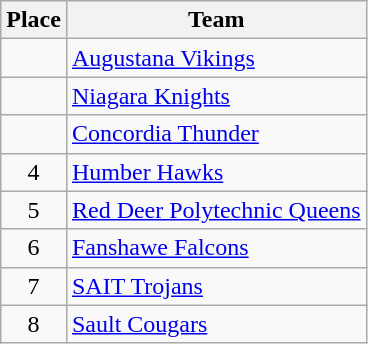<table class="wikitable">
<tr>
<th>Place</th>
<th>Team</th>
</tr>
<tr>
<td align=center></td>
<td> <a href='#'>Augustana Vikings</a></td>
</tr>
<tr>
<td align=center></td>
<td> <a href='#'>Niagara Knights</a></td>
</tr>
<tr>
<td align=center></td>
<td> <a href='#'>Concordia Thunder</a></td>
</tr>
<tr>
<td align=center>4</td>
<td> <a href='#'>Humber Hawks</a></td>
</tr>
<tr>
<td align=center>5</td>
<td> <a href='#'>Red Deer Polytechnic Queens</a></td>
</tr>
<tr>
<td align=center>6</td>
<td> <a href='#'>Fanshawe Falcons</a></td>
</tr>
<tr>
<td align=center>7</td>
<td> <a href='#'>SAIT Trojans</a></td>
</tr>
<tr>
<td align=center>8</td>
<td> <a href='#'>Sault Cougars</a></td>
</tr>
</table>
